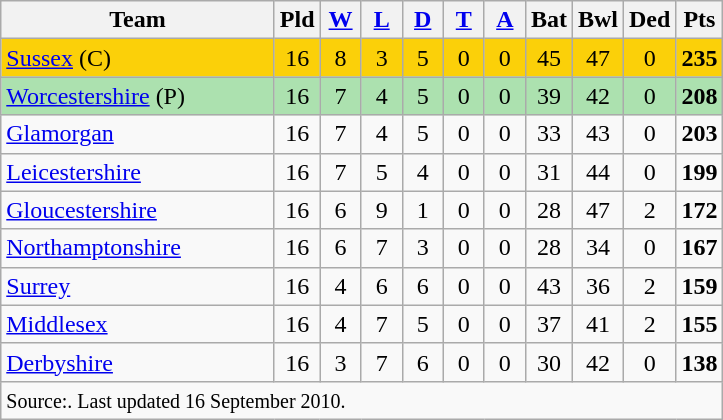<table class="wikitable" style="text-align:center;">
<tr>
<th width=175>Team</th>
<th width=20 abbr="Played">Pld</th>
<th width=20 abbr="Won"><a href='#'>W</a></th>
<th width=20 abbr="Lost"><a href='#'>L</a></th>
<th width=20 abbr="Drawn"><a href='#'>D</a></th>
<th width=20 abbr="Tied"><a href='#'>T</a></th>
<th width=20 abbr="Abandoned"><a href='#'>A</a></th>
<th width=20 abbr="Batting Points">Bat</th>
<th width=20 abbr="Bowling Points">Bwl</th>
<th width=20 abbr="Deducted points">Ded</th>
<th width=20 abbr="Points">Pts</th>
</tr>
<tr style="background:#fbd009;">
<td style="text-align:left;"><a href='#'>Sussex</a> (C)</td>
<td>16</td>
<td>8</td>
<td>3</td>
<td>5</td>
<td>0</td>
<td>0</td>
<td>45</td>
<td>47</td>
<td>0</td>
<td><strong>235</strong></td>
</tr>
<tr style="background:#ace1af;">
<td style="text-align:left;"><a href='#'>Worcestershire</a> (P)</td>
<td>16</td>
<td>7</td>
<td>4</td>
<td>5</td>
<td>0</td>
<td>0</td>
<td>39</td>
<td>42</td>
<td>0</td>
<td><strong>208</strong></td>
</tr>
<tr style="background:#f9f9f9;">
<td style="text-align:left;"><a href='#'>Glamorgan</a></td>
<td>16</td>
<td>7</td>
<td>4</td>
<td>5</td>
<td>0</td>
<td>0</td>
<td>33</td>
<td>43</td>
<td>0</td>
<td><strong>203</strong></td>
</tr>
<tr style="background:#f9f9f9;">
<td style="text-align:left;"><a href='#'>Leicestershire</a></td>
<td>16</td>
<td>7</td>
<td>5</td>
<td>4</td>
<td>0</td>
<td>0</td>
<td>31</td>
<td>44</td>
<td>0</td>
<td><strong>199</strong></td>
</tr>
<tr style="background:#f9f9f9;">
<td style="text-align:left;"><a href='#'>Gloucestershire</a></td>
<td>16</td>
<td>6</td>
<td>9</td>
<td>1</td>
<td>0</td>
<td>0</td>
<td>28</td>
<td>47</td>
<td>2</td>
<td><strong>172</strong></td>
</tr>
<tr style="background:#f9f9f9;">
<td style="text-align:left;"><a href='#'>Northamptonshire</a></td>
<td>16</td>
<td>6</td>
<td>7</td>
<td>3</td>
<td>0</td>
<td>0</td>
<td>28</td>
<td>34</td>
<td>0</td>
<td><strong>167</strong></td>
</tr>
<tr style="background:#f9f9f9;">
<td style="text-align:left;"><a href='#'>Surrey</a></td>
<td>16</td>
<td>4</td>
<td>6</td>
<td>6</td>
<td>0</td>
<td>0</td>
<td>43</td>
<td>36</td>
<td>2</td>
<td><strong>159</strong></td>
</tr>
<tr style="background:#f9f9f9;">
<td style="text-align:left;"><a href='#'>Middlesex</a></td>
<td>16</td>
<td>4</td>
<td>7</td>
<td>5</td>
<td>0</td>
<td>0</td>
<td>37</td>
<td>41</td>
<td>2</td>
<td><strong>155</strong></td>
</tr>
<tr style="background:#f9f9f9;">
<td style="text-align:left;"><a href='#'>Derbyshire</a></td>
<td>16</td>
<td>3</td>
<td>7</td>
<td>6</td>
<td>0</td>
<td>0</td>
<td>30</td>
<td>42</td>
<td>0</td>
<td><strong>138</strong></td>
</tr>
<tr>
<td colspan=11 align="left"><small>Source:. Last updated 16 September 2010.</small></td>
</tr>
</table>
